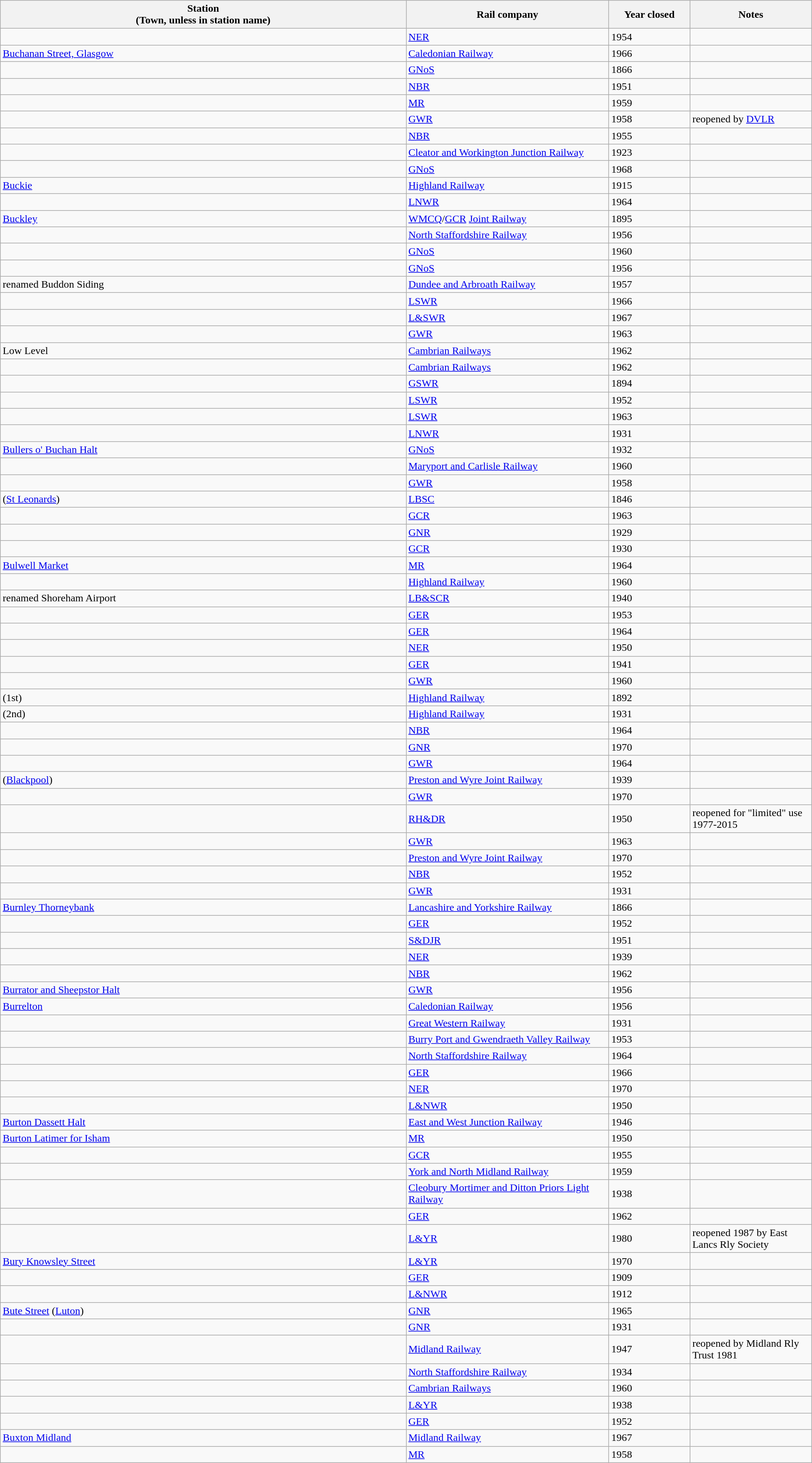<table class="wikitable sortable">
<tr>
<th style="width:50%">Station<br>(Town, unless in station name)</th>
<th style="width:25%">Rail company</th>
<th style="width:10%">Year closed</th>
<th style="width:20%">Notes</th>
</tr>
<tr>
<td></td>
<td><a href='#'>NER</a></td>
<td>1954</td>
<td></td>
</tr>
<tr>
<td><a href='#'>Buchanan Street, Glasgow</a></td>
<td><a href='#'>Caledonian Railway</a></td>
<td>1966</td>
<td></td>
</tr>
<tr>
<td></td>
<td><a href='#'>GNoS</a></td>
<td>1866</td>
<td></td>
</tr>
<tr>
<td></td>
<td><a href='#'>NBR</a></td>
<td>1951</td>
<td></td>
</tr>
<tr>
<td></td>
<td><a href='#'>MR</a></td>
<td>1959</td>
<td></td>
</tr>
<tr>
<td></td>
<td><a href='#'>GWR</a></td>
<td>1958</td>
<td>reopened by <a href='#'>DVLR</a></td>
</tr>
<tr>
<td></td>
<td><a href='#'>NBR</a></td>
<td>1955</td>
<td></td>
</tr>
<tr>
<td></td>
<td><a href='#'>Cleator and Workington Junction Railway</a></td>
<td>1923</td>
<td></td>
</tr>
<tr>
<td></td>
<td><a href='#'>GNoS</a></td>
<td>1968</td>
<td></td>
</tr>
<tr>
<td><a href='#'>Buckie</a></td>
<td><a href='#'>Highland Railway</a></td>
<td>1915</td>
<td></td>
</tr>
<tr>
<td></td>
<td><a href='#'>LNWR</a></td>
<td>1964</td>
<td></td>
</tr>
<tr>
<td><a href='#'>Buckley</a></td>
<td><a href='#'>WMCQ</a>/<a href='#'>GCR</a> <a href='#'>Joint Railway</a></td>
<td>1895</td>
<td></td>
</tr>
<tr>
<td></td>
<td><a href='#'>North Staffordshire Railway</a></td>
<td>1956</td>
<td></td>
</tr>
<tr>
<td></td>
<td><a href='#'>GNoS</a></td>
<td>1960</td>
<td></td>
</tr>
<tr>
<td></td>
<td><a href='#'>GNoS</a></td>
<td>1956</td>
<td></td>
</tr>
<tr>
<td> renamed Buddon Siding</td>
<td><a href='#'>Dundee and Arbroath Railway</a></td>
<td>1957</td>
<td></td>
</tr>
<tr>
<td></td>
<td><a href='#'>LSWR</a></td>
<td>1966</td>
<td></td>
</tr>
<tr>
<td></td>
<td><a href='#'>L&SWR</a></td>
<td>1967</td>
<td></td>
</tr>
<tr>
<td></td>
<td><a href='#'>GWR</a></td>
<td>1963</td>
<td></td>
</tr>
<tr>
<td> Low Level</td>
<td><a href='#'>Cambrian Railways</a></td>
<td>1962</td>
<td></td>
</tr>
<tr>
<td></td>
<td><a href='#'>Cambrian Railways</a></td>
<td>1962</td>
<td></td>
</tr>
<tr>
<td></td>
<td><a href='#'>GSWR</a></td>
<td>1894</td>
<td></td>
</tr>
<tr>
<td></td>
<td><a href='#'>LSWR</a></td>
<td>1952</td>
<td></td>
</tr>
<tr>
<td></td>
<td><a href='#'>LSWR</a></td>
<td>1963</td>
<td></td>
</tr>
<tr>
<td></td>
<td><a href='#'>LNWR</a></td>
<td>1931</td>
<td></td>
</tr>
<tr>
<td><a href='#'>Bullers o' Buchan Halt</a></td>
<td><a href='#'>GNoS</a></td>
<td>1932</td>
<td></td>
</tr>
<tr>
<td></td>
<td><a href='#'>Maryport and Carlisle Railway</a></td>
<td>1960</td>
<td></td>
</tr>
<tr>
<td></td>
<td><a href='#'>GWR</a></td>
<td>1958</td>
<td></td>
</tr>
<tr>
<td> (<a href='#'>St Leonards</a>)</td>
<td><a href='#'>LBSC</a></td>
<td>1846</td>
<td></td>
</tr>
<tr>
<td></td>
<td><a href='#'>GCR</a></td>
<td>1963</td>
<td></td>
</tr>
<tr>
<td></td>
<td><a href='#'>GNR</a></td>
<td>1929</td>
<td></td>
</tr>
<tr>
<td></td>
<td><a href='#'>GCR</a></td>
<td>1930</td>
<td></td>
</tr>
<tr>
<td><a href='#'>Bulwell Market</a></td>
<td><a href='#'>MR</a></td>
<td>1964</td>
<td></td>
</tr>
<tr>
<td></td>
<td><a href='#'>Highland Railway</a></td>
<td>1960</td>
<td></td>
</tr>
<tr>
<td> renamed Shoreham Airport</td>
<td><a href='#'>LB&SCR</a></td>
<td>1940</td>
<td></td>
</tr>
<tr>
<td></td>
<td><a href='#'>GER</a></td>
<td>1953</td>
<td></td>
</tr>
<tr>
<td></td>
<td><a href='#'>GER</a></td>
<td>1964</td>
<td></td>
</tr>
<tr>
<td></td>
<td><a href='#'>NER</a></td>
<td>1950</td>
<td></td>
</tr>
<tr>
<td></td>
<td><a href='#'>GER</a></td>
<td>1941</td>
<td></td>
</tr>
<tr>
<td></td>
<td><a href='#'>GWR</a></td>
<td>1960</td>
<td></td>
</tr>
<tr>
<td> (1st)</td>
<td><a href='#'>Highland Railway</a></td>
<td>1892</td>
<td></td>
</tr>
<tr>
<td> (2nd)</td>
<td><a href='#'>Highland Railway</a></td>
<td>1931</td>
<td></td>
</tr>
<tr>
<td></td>
<td><a href='#'>NBR</a></td>
<td>1964</td>
<td></td>
</tr>
<tr>
<td></td>
<td><a href='#'>GNR</a></td>
<td>1970</td>
<td></td>
</tr>
<tr>
<td></td>
<td><a href='#'>GWR</a></td>
<td>1964</td>
<td></td>
</tr>
<tr>
<td> (<a href='#'>Blackpool</a>)</td>
<td><a href='#'>Preston and Wyre Joint Railway</a></td>
<td>1939</td>
<td></td>
</tr>
<tr>
<td></td>
<td><a href='#'>GWR</a></td>
<td>1970</td>
<td></td>
</tr>
<tr>
<td></td>
<td><a href='#'>RH&DR</a></td>
<td>1950</td>
<td>reopened for "limited" use 1977-2015</td>
</tr>
<tr>
<td></td>
<td><a href='#'>GWR</a></td>
<td>1963</td>
<td></td>
</tr>
<tr>
<td></td>
<td><a href='#'>Preston and Wyre Joint Railway</a></td>
<td>1970</td>
<td></td>
</tr>
<tr>
<td></td>
<td><a href='#'>NBR</a></td>
<td>1952</td>
<td></td>
</tr>
<tr>
<td></td>
<td><a href='#'>GWR</a></td>
<td>1931</td>
<td></td>
</tr>
<tr>
<td><a href='#'>Burnley Thorneybank</a></td>
<td><a href='#'>Lancashire and Yorkshire Railway</a></td>
<td>1866</td>
<td></td>
</tr>
<tr>
<td></td>
<td><a href='#'>GER</a></td>
<td>1952</td>
<td></td>
</tr>
<tr>
<td></td>
<td><a href='#'>S&DJR</a></td>
<td>1951</td>
<td></td>
</tr>
<tr>
<td></td>
<td><a href='#'>NER</a></td>
<td>1939</td>
<td></td>
</tr>
<tr>
<td></td>
<td><a href='#'>NBR</a></td>
<td>1962</td>
<td></td>
</tr>
<tr>
<td><a href='#'>Burrator and Sheepstor Halt</a></td>
<td><a href='#'>GWR</a></td>
<td>1956</td>
<td></td>
</tr>
<tr>
<td><a href='#'>Burrelton</a></td>
<td><a href='#'>Caledonian Railway</a></td>
<td>1956</td>
<td></td>
</tr>
<tr>
<td></td>
<td><a href='#'>Great Western Railway</a></td>
<td>1931</td>
<td></td>
</tr>
<tr>
<td></td>
<td><a href='#'>Burry Port and Gwendraeth Valley Railway</a></td>
<td>1953</td>
<td></td>
</tr>
<tr>
<td></td>
<td><a href='#'>North Staffordshire Railway</a></td>
<td>1964</td>
<td></td>
</tr>
<tr>
<td></td>
<td><a href='#'>GER</a></td>
<td>1966</td>
<td></td>
</tr>
<tr>
<td></td>
<td><a href='#'>NER</a></td>
<td>1970</td>
<td></td>
</tr>
<tr>
<td></td>
<td><a href='#'>L&NWR</a></td>
<td>1950</td>
<td></td>
</tr>
<tr>
<td><a href='#'>Burton Dassett Halt</a></td>
<td><a href='#'>East and West Junction Railway</a></td>
<td>1946</td>
<td></td>
</tr>
<tr>
<td><a href='#'>Burton Latimer for Isham</a></td>
<td><a href='#'>MR</a></td>
<td>1950</td>
<td></td>
</tr>
<tr>
<td></td>
<td><a href='#'>GCR</a></td>
<td>1955</td>
<td></td>
</tr>
<tr>
<td></td>
<td><a href='#'>York and North Midland Railway</a></td>
<td>1959</td>
<td></td>
</tr>
<tr>
<td></td>
<td><a href='#'>Cleobury Mortimer and Ditton Priors Light Railway</a></td>
<td>1938</td>
<td></td>
</tr>
<tr>
<td></td>
<td><a href='#'>GER</a></td>
<td>1962</td>
<td></td>
</tr>
<tr>
<td></td>
<td><a href='#'>L&YR</a></td>
<td>1980</td>
<td>reopened 1987 by East Lancs Rly Society</td>
</tr>
<tr>
<td><a href='#'>Bury Knowsley Street</a></td>
<td><a href='#'>L&YR</a></td>
<td>1970</td>
<td></td>
</tr>
<tr>
<td></td>
<td><a href='#'>GER</a></td>
<td>1909</td>
<td></td>
</tr>
<tr>
<td></td>
<td><a href='#'>L&NWR</a></td>
<td>1912</td>
<td></td>
</tr>
<tr>
<td><a href='#'>Bute Street</a> (<a href='#'>Luton</a>)</td>
<td><a href='#'>GNR</a></td>
<td>1965</td>
<td></td>
</tr>
<tr>
<td></td>
<td><a href='#'>GNR</a></td>
<td>1931</td>
<td></td>
</tr>
<tr>
<td></td>
<td><a href='#'>Midland Railway</a></td>
<td>1947</td>
<td>reopened by Midland Rly Trust 1981</td>
</tr>
<tr>
<td></td>
<td><a href='#'>North Staffordshire Railway</a></td>
<td>1934</td>
<td></td>
</tr>
<tr>
<td></td>
<td><a href='#'>Cambrian Railways</a></td>
<td>1960</td>
<td></td>
</tr>
<tr>
<td></td>
<td><a href='#'>L&YR</a></td>
<td>1938</td>
<td></td>
</tr>
<tr>
<td></td>
<td><a href='#'>GER</a></td>
<td>1952</td>
<td></td>
</tr>
<tr>
<td><a href='#'>Buxton Midland</a></td>
<td><a href='#'>Midland Railway</a></td>
<td>1967</td>
<td></td>
</tr>
<tr>
<td></td>
<td><a href='#'>MR</a></td>
<td>1958</td>
<td></td>
</tr>
</table>
